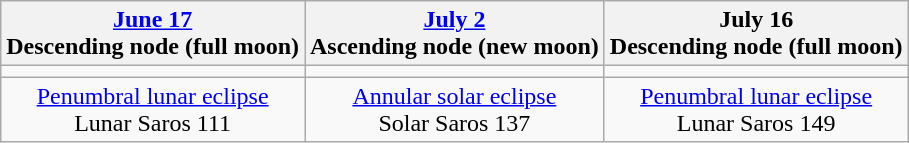<table class="wikitable">
<tr>
<th><a href='#'>June 17</a><br>Descending node (full moon)<br></th>
<th><a href='#'>July 2</a><br>Ascending node (new moon)<br></th>
<th>July 16<br>Descending node (full moon)<br></th>
</tr>
<tr>
<td></td>
<td></td>
<td></td>
</tr>
<tr align=center>
<td><a href='#'>Penumbral lunar eclipse</a><br>Lunar Saros 111</td>
<td><a href='#'>Annular solar eclipse</a><br>Solar Saros 137</td>
<td><a href='#'>Penumbral lunar eclipse</a><br>Lunar Saros 149</td>
</tr>
</table>
